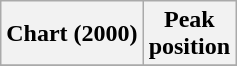<table class="wikitable plainrowheaders">
<tr>
<th scope="col">Chart (2000)</th>
<th scope="col">Peak<br> position</th>
</tr>
<tr>
</tr>
</table>
